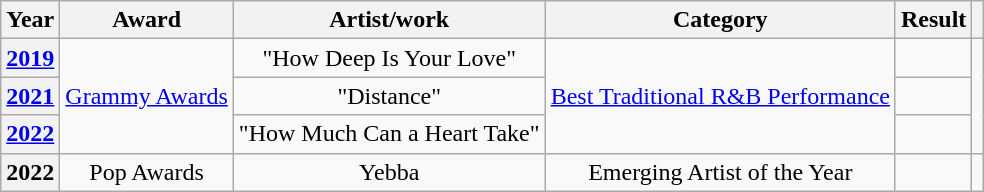<table class="wikitable plainrowheaders" style="text-align:center;">
<tr>
<th>Year</th>
<th>Award</th>
<th>Artist/work</th>
<th>Category</th>
<th>Result</th>
<th></th>
</tr>
<tr>
<th scope="row"><a href='#'>2019</a></th>
<td rowspan="3"><a href='#'>Grammy Awards</a></td>
<td>"How Deep Is Your Love"<br></td>
<td rowspan="3"><a href='#'>Best Traditional R&B Performance</a></td>
<td></td>
<td rowspan="3"></td>
</tr>
<tr>
<th scope="row"><a href='#'>2021</a></th>
<td>"Distance"</td>
<td></td>
</tr>
<tr>
<th scope="row"><a href='#'>2022</a></th>
<td>"How Much Can a Heart Take"<br></td>
<td></td>
</tr>
<tr>
<th scope="row">2022</th>
<td>Pop Awards</td>
<td>Yebba</td>
<td>Emerging Artist of the Year</td>
<td></td>
<td></td>
</tr>
</table>
